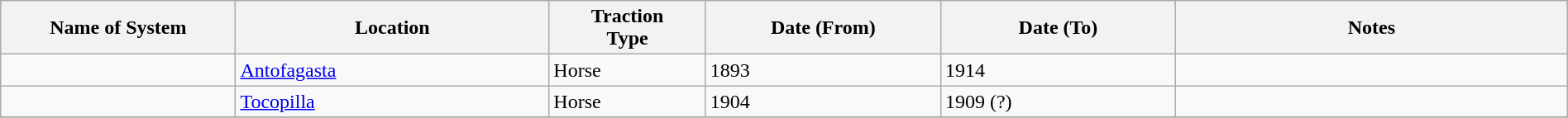<table class="wikitable" width=100%>
<tr>
<th width=15%>Name of System</th>
<th width=20%>Location</th>
<th width=10%>Traction<br>Type</th>
<th width=15%>Date (From)</th>
<th width=15%>Date (To)</th>
<th width=25%>Notes</th>
</tr>
<tr>
<td> </td>
<td><a href='#'>Antofagasta</a></td>
<td>Horse</td>
<td>1893</td>
<td>1914</td>
<td></td>
</tr>
<tr>
<td> </td>
<td><a href='#'>Tocopilla</a></td>
<td>Horse</td>
<td>1904</td>
<td>1909 (?)</td>
<td></td>
</tr>
<tr>
</tr>
</table>
